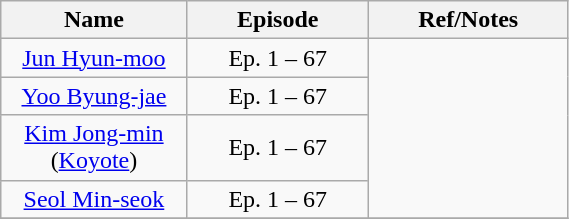<table class=wikitable style=text-align:center;width:30%>
<tr>
<th width=10%>Name</th>
<th width=10%>Episode</th>
<th width=10%>Ref/Notes</th>
</tr>
<tr>
<td><a href='#'>Jun Hyun-moo</a></td>
<td>Ep. 1 – 67</td>
<td rowspan=4></td>
</tr>
<tr>
<td><a href='#'>Yoo Byung-jae</a></td>
<td>Ep. 1 – 67</td>
</tr>
<tr>
<td><a href='#'>Kim Jong-min</a> (<a href='#'>Koyote</a>)</td>
<td>Ep. 1 – 67</td>
</tr>
<tr>
<td><a href='#'>Seol Min-seok</a></td>
<td>Ep. 1 – 67</td>
</tr>
<tr>
</tr>
</table>
